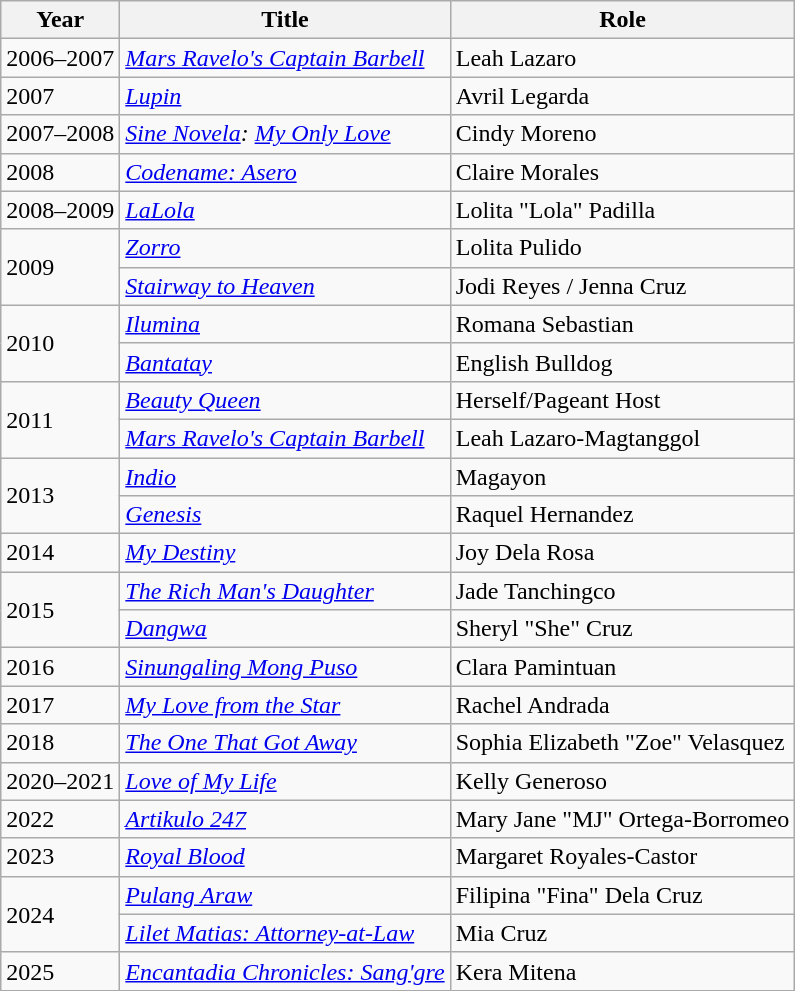<table class="wikitable">
<tr>
<th>Year</th>
<th>Title</th>
<th>Role</th>
</tr>
<tr>
<td>2006–2007</td>
<td><em><a href='#'>Mars Ravelo's Captain Barbell</a></em></td>
<td>Leah Lazaro</td>
</tr>
<tr>
<td>2007</td>
<td><em><a href='#'>Lupin</a></em></td>
<td>Avril Legarda</td>
</tr>
<tr>
<td>2007–2008</td>
<td><em><a href='#'>Sine Novela</a>: <a href='#'>My Only Love</a></em></td>
<td>Cindy Moreno</td>
</tr>
<tr>
<td>2008</td>
<td><em><a href='#'>Codename: Asero</a></em></td>
<td>Claire Morales</td>
</tr>
<tr>
<td>2008–2009</td>
<td><em><a href='#'>LaLola</a></em></td>
<td>Lolita "Lola" Padilla</td>
</tr>
<tr>
<td rowspan="2">2009</td>
<td><em><a href='#'>Zorro</a></em></td>
<td>Lolita Pulido</td>
</tr>
<tr>
<td><em><a href='#'>Stairway to Heaven</a></em></td>
<td>Jodi Reyes / Jenna Cruz</td>
</tr>
<tr>
<td rowspan="2">2010</td>
<td><em><a href='#'>Ilumina</a></em></td>
<td>Romana Sebastian</td>
</tr>
<tr>
<td><em><a href='#'>Bantatay</a></em></td>
<td>English Bulldog</td>
</tr>
<tr>
<td rowspan="2">2011</td>
<td><em><a href='#'>Beauty Queen</a></em></td>
<td>Herself/Pageant Host</td>
</tr>
<tr>
<td><em><a href='#'>Mars Ravelo's Captain Barbell</a></em></td>
<td>Leah Lazaro-Magtanggol</td>
</tr>
<tr>
<td rowspan="2">2013</td>
<td><em><a href='#'>Indio</a></em></td>
<td>Magayon</td>
</tr>
<tr>
<td><em><a href='#'>Genesis</a></em></td>
<td>Raquel Hernandez</td>
</tr>
<tr>
<td>2014</td>
<td><em><a href='#'>My Destiny</a></em></td>
<td>Joy Dela Rosa</td>
</tr>
<tr>
<td rowspan="2">2015</td>
<td><em><a href='#'>The Rich Man's Daughter</a></em></td>
<td>Jade Tanchingco</td>
</tr>
<tr>
<td><em><a href='#'>Dangwa</a></em></td>
<td>Sheryl "She" Cruz</td>
</tr>
<tr>
<td>2016</td>
<td><em><a href='#'>Sinungaling Mong Puso</a></em></td>
<td>Clara Pamintuan</td>
</tr>
<tr>
<td>2017</td>
<td><em><a href='#'>My Love from the Star</a></em></td>
<td>Rachel Andrada</td>
</tr>
<tr>
<td>2018</td>
<td><em><a href='#'>The One That Got Away</a></em></td>
<td>Sophia Elizabeth "Zoe" Velasquez</td>
</tr>
<tr>
<td>2020–2021</td>
<td><em><a href='#'>Love of My Life</a></em></td>
<td>Kelly Generoso</td>
</tr>
<tr>
<td>2022</td>
<td><em><a href='#'>Artikulo 247</a></em></td>
<td>Mary Jane "MJ" Ortega-Borromeo</td>
</tr>
<tr>
<td>2023</td>
<td><em><a href='#'>Royal Blood</a></em></td>
<td>Margaret Royales-Castor</td>
</tr>
<tr>
<td rowspan="2">2024</td>
<td><em><a href='#'>Pulang Araw</a></em></td>
<td>Filipina "Fina" Dela Cruz</td>
</tr>
<tr>
<td><em><a href='#'>Lilet Matias: Attorney-at-Law</a></em></td>
<td>Mia Cruz</td>
</tr>
<tr>
<td>2025</td>
<td><em><a href='#'>Encantadia Chronicles: Sang'gre</a></em></td>
<td>Kera Mitena</td>
</tr>
</table>
